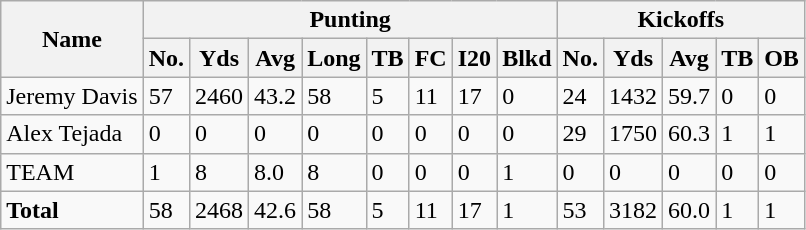<table class="wikitable" style="white-space:nowrap;">
<tr>
<th rowspan="2">Name</th>
<th colspan="8">Punting</th>
<th colspan="5">Kickoffs</th>
</tr>
<tr>
<th>No.</th>
<th>Yds</th>
<th>Avg</th>
<th>Long</th>
<th>TB</th>
<th>FC</th>
<th>I20</th>
<th>Blkd</th>
<th>No.</th>
<th>Yds</th>
<th>Avg</th>
<th>TB</th>
<th>OB</th>
</tr>
<tr>
<td>Jeremy Davis</td>
<td>57</td>
<td>2460</td>
<td>43.2</td>
<td>58</td>
<td>5</td>
<td>11</td>
<td>17</td>
<td>0</td>
<td>24</td>
<td>1432</td>
<td>59.7</td>
<td>0</td>
<td>0</td>
</tr>
<tr>
<td>Alex Tejada</td>
<td>0</td>
<td>0</td>
<td>0</td>
<td>0</td>
<td>0</td>
<td>0</td>
<td>0</td>
<td>0</td>
<td>29</td>
<td>1750</td>
<td>60.3</td>
<td>1</td>
<td>1</td>
</tr>
<tr>
<td>TEAM</td>
<td>1</td>
<td>8</td>
<td>8.0</td>
<td>8</td>
<td>0</td>
<td>0</td>
<td>0</td>
<td>1</td>
<td>0</td>
<td>0</td>
<td>0</td>
<td>0</td>
<td>0</td>
</tr>
<tr>
<td><strong>Total</strong></td>
<td>58</td>
<td>2468</td>
<td>42.6</td>
<td>58</td>
<td>5</td>
<td>11</td>
<td>17</td>
<td>1</td>
<td>53</td>
<td>3182</td>
<td>60.0</td>
<td>1</td>
<td>1</td>
</tr>
</table>
